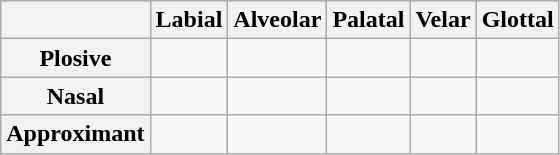<table class="wikitable" style="text-align: center">
<tr>
<th></th>
<th>Labial</th>
<th>Alveolar</th>
<th>Palatal</th>
<th>Velar</th>
<th>Glottal</th>
</tr>
<tr>
<th>Plosive</th>
<td></td>
<td></td>
<td></td>
<td></td>
<td></td>
</tr>
<tr>
<th>Nasal</th>
<td></td>
<td></td>
<td></td>
<td></td>
<td></td>
</tr>
<tr>
<th>Approximant</th>
<td></td>
<td></td>
<td></td>
<td></td>
<td></td>
</tr>
</table>
